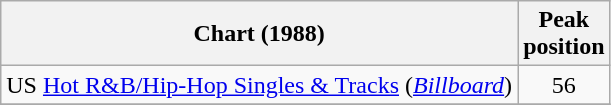<table class="wikitable">
<tr>
<th align="left">Chart (1988)</th>
<th align="center">Peak<br>position</th>
</tr>
<tr>
<td align="left">US <a href='#'>Hot R&B/Hip-Hop Singles & Tracks</a> (<em><a href='#'>Billboard</a></em>)</td>
<td align="center">56</td>
</tr>
<tr>
</tr>
</table>
